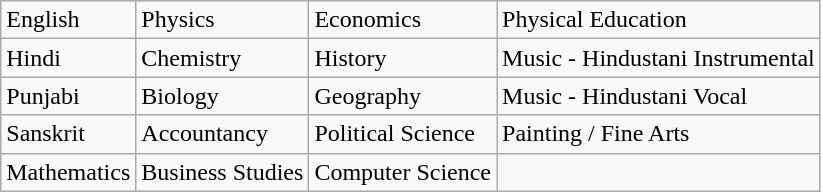<table class="wikitable">
<tr>
<td>English</td>
<td>Physics</td>
<td>Economics</td>
<td>Physical Education</td>
</tr>
<tr>
<td>Hindi</td>
<td>Chemistry</td>
<td>History</td>
<td>Music - Hindustani Instrumental</td>
</tr>
<tr>
<td>Punjabi</td>
<td>Biology</td>
<td>Geography</td>
<td>Music - Hindustani Vocal</td>
</tr>
<tr>
<td>Sanskrit</td>
<td>Accountancy</td>
<td>Political Science</td>
<td>Painting / Fine Arts</td>
</tr>
<tr>
<td>Mathematics</td>
<td>Business Studies</td>
<td>Computer Science</td>
<td></td>
</tr>
</table>
